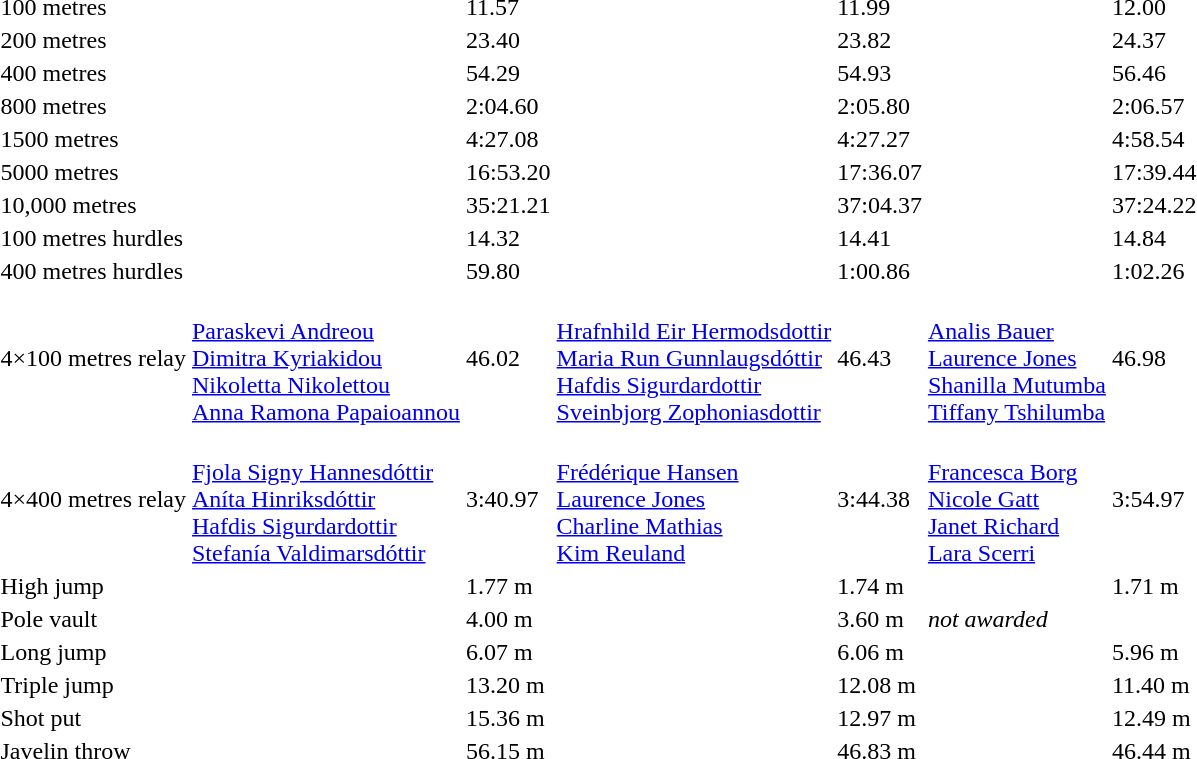<table>
<tr>
<td>100 metres</td>
<td></td>
<td>11.57</td>
<td></td>
<td>11.99</td>
<td></td>
<td>12.00</td>
</tr>
<tr>
<td>200 metres</td>
<td></td>
<td>23.40</td>
<td></td>
<td>23.82</td>
<td></td>
<td>24.37</td>
</tr>
<tr>
<td>400 metres</td>
<td></td>
<td>54.29</td>
<td></td>
<td>54.93</td>
<td></td>
<td>56.46</td>
</tr>
<tr>
<td>800 metres</td>
<td></td>
<td>2:04.60</td>
<td></td>
<td>2:05.80</td>
<td></td>
<td>2:06.57</td>
</tr>
<tr>
<td>1500 metres</td>
<td></td>
<td>4:27.08</td>
<td></td>
<td>4:27.27</td>
<td></td>
<td>4:58.54</td>
</tr>
<tr>
<td>5000 metres</td>
<td></td>
<td>16:53.20</td>
<td></td>
<td>17:36.07</td>
<td></td>
<td>17:39.44</td>
</tr>
<tr>
<td>10,000 metres</td>
<td></td>
<td>35:21.21</td>
<td></td>
<td>37:04.37</td>
<td></td>
<td>37:24.22</td>
</tr>
<tr>
<td>100 metres hurdles</td>
<td></td>
<td>14.32</td>
<td></td>
<td>14.41</td>
<td></td>
<td>14.84</td>
</tr>
<tr>
<td>400 metres hurdles</td>
<td></td>
<td>59.80</td>
<td></td>
<td>1:00.86</td>
<td></td>
<td>1:02.26</td>
</tr>
<tr>
<td>4×100 metres relay</td>
<td><br><a href='#'>Paraskevi Andreou</a><br><a href='#'>Dimitra Kyriakidou</a><br><a href='#'>Nikoletta Nikolettou</a><br><a href='#'>Anna Ramona Papaioannou</a></td>
<td>46.02</td>
<td><br><a href='#'>Hrafnhild Eir Hermodsdottir</a><br><a href='#'>Maria Run Gunnlaugsdóttir</a><br><a href='#'>Hafdis Sigurdardottir</a><br><a href='#'>Sveinbjorg Zophoniasdottir</a></td>
<td>46.43</td>
<td><br><a href='#'>Analis Bauer</a><br><a href='#'>Laurence Jones</a><br><a href='#'>Shanilla Mutumba</a><br><a href='#'>Tiffany Tshilumba</a></td>
<td>46.98</td>
</tr>
<tr>
<td>4×400 metres relay</td>
<td><br><a href='#'>Fjola Signy Hannesdóttir</a><br><a href='#'>Aníta Hinriksdóttir</a><br><a href='#'>Hafdis Sigurdardottir</a><br><a href='#'>Stefanía Valdimarsdóttir</a></td>
<td>3:40.97</td>
<td><br><a href='#'>Frédérique Hansen</a><br><a href='#'>Laurence Jones</a><br><a href='#'>Charline Mathias</a><br><a href='#'>Kim Reuland</a></td>
<td>3:44.38</td>
<td><br><a href='#'>Francesca Borg</a><br><a href='#'>Nicole Gatt</a><br><a href='#'>Janet Richard</a><br><a href='#'>Lara Scerri</a></td>
<td>3:54.97</td>
</tr>
<tr>
<td>High jump</td>
<td></td>
<td>1.77 m</td>
<td></td>
<td>1.74 m</td>
<td></td>
<td>1.71 m</td>
</tr>
<tr>
<td>Pole vault</td>
<td></td>
<td>4.00 m</td>
<td><br></td>
<td>3.60 m</td>
<td><em>not awarded</em></td>
</tr>
<tr>
<td>Long jump</td>
<td></td>
<td>6.07 m</td>
<td></td>
<td>6.06 m</td>
<td></td>
<td>5.96 m</td>
</tr>
<tr>
<td>Triple jump</td>
<td></td>
<td>13.20 m</td>
<td></td>
<td>12.08 m</td>
<td></td>
<td>11.40 m</td>
</tr>
<tr>
<td>Shot put</td>
<td></td>
<td>15.36 m</td>
<td></td>
<td>12.97 m</td>
<td></td>
<td>12.49 m</td>
</tr>
<tr>
<td>Javelin throw</td>
<td></td>
<td>56.15 m</td>
<td></td>
<td>46.83 m</td>
<td></td>
<td>46.44 m</td>
</tr>
</table>
